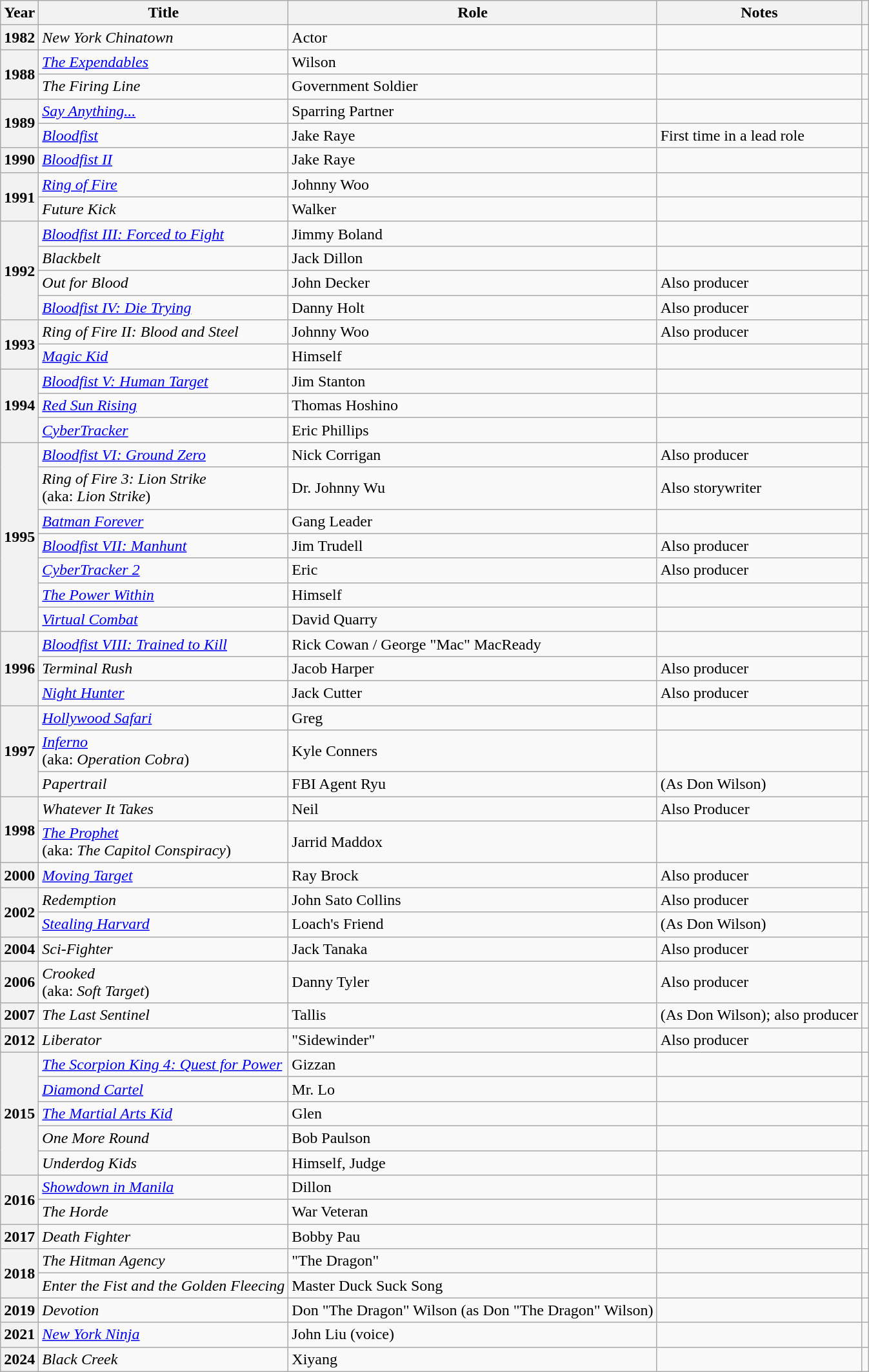<table class="wikitable sortable plainrowheaders">
<tr>
<th scope="col">Year</th>
<th scope="col">Title</th>
<th scope="col">Role</th>
<th scope="col" class="unsortable">Notes</th>
<th scope="col" class="unsortable"></th>
</tr>
<tr>
<th scope="row">1982</th>
<td><em>New York Chinatown</em></td>
<td>Actor</td>
<td></td>
<td></td>
</tr>
<tr>
<th scope="row" rowspan="2">1988</th>
<td data-sort-value="Expendables"><em><a href='#'>The Expendables</a></em></td>
<td>Wilson</td>
<td></td>
<td></td>
</tr>
<tr>
<td data-sort-value="Firing Line"><em>The Firing Line</em></td>
<td>Government Soldier</td>
<td></td>
<td></td>
</tr>
<tr>
<th scope="row" rowspan="2">1989</th>
<td><em><a href='#'>Say Anything...</a></em></td>
<td>Sparring Partner</td>
<td></td>
<td></td>
</tr>
<tr>
<td><em><a href='#'>Bloodfist</a></em></td>
<td>Jake Raye</td>
<td>First time in a lead role</td>
<td></td>
</tr>
<tr>
<th scope="row">1990</th>
<td><em><a href='#'>Bloodfist II</a></em></td>
<td>Jake Raye</td>
<td></td>
<td></td>
</tr>
<tr>
<th scope="row" rowspan="2">1991</th>
<td><em><a href='#'>Ring of Fire</a></em></td>
<td>Johnny Woo</td>
<td></td>
<td></td>
</tr>
<tr>
<td><em>Future Kick</em></td>
<td>Walker</td>
<td></td>
<td></td>
</tr>
<tr>
<th scope="row" rowspan="4">1992</th>
<td><em><a href='#'>Bloodfist III: Forced to Fight</a></em></td>
<td>Jimmy Boland</td>
<td></td>
<td></td>
</tr>
<tr>
<td><em>Blackbelt</em></td>
<td>Jack Dillon</td>
<td></td>
<td></td>
</tr>
<tr>
<td><em>Out for Blood</em></td>
<td>John Decker</td>
<td>Also producer</td>
<td></td>
</tr>
<tr>
<td><em><a href='#'>Bloodfist IV: Die Trying</a></em></td>
<td>Danny Holt</td>
<td>Also producer</td>
<td></td>
</tr>
<tr>
<th scope="row" rowspan="2">1993</th>
<td><em>Ring of Fire II: Blood and Steel</em></td>
<td>Johnny Woo</td>
<td>Also producer</td>
<td></td>
</tr>
<tr>
<td><em><a href='#'>Magic Kid</a></em></td>
<td>Himself</td>
<td></td>
<td></td>
</tr>
<tr>
<th scope="row" rowspan="3">1994</th>
<td><em><a href='#'>Bloodfist V: Human Target</a></em></td>
<td>Jim Stanton</td>
<td></td>
<td></td>
</tr>
<tr>
<td><em><a href='#'>Red Sun Rising</a></em></td>
<td>Thomas Hoshino</td>
<td></td>
<td></td>
</tr>
<tr>
<td><em><a href='#'>CyberTracker</a></em></td>
<td>Eric Phillips</td>
<td></td>
<td></td>
</tr>
<tr>
<th scope="row" rowspan="7">1995</th>
<td><em><a href='#'>Bloodfist VI: Ground Zero</a></em></td>
<td>Nick Corrigan</td>
<td>Also producer</td>
<td></td>
</tr>
<tr>
<td><em>Ring of Fire 3: Lion Strike</em><br>(aka: <em>Lion Strike</em>)</td>
<td>Dr. Johnny Wu</td>
<td>Also storywriter</td>
<td></td>
</tr>
<tr>
<td><em><a href='#'>Batman Forever</a></em></td>
<td>Gang Leader</td>
<td></td>
<td></td>
</tr>
<tr>
<td><em><a href='#'>Bloodfist VII: Manhunt</a></em></td>
<td>Jim Trudell</td>
<td>Also producer</td>
<td></td>
</tr>
<tr>
<td><em><a href='#'>CyberTracker 2</a></em></td>
<td>Eric</td>
<td>Also producer</td>
<td></td>
</tr>
<tr>
<td data-sort-value="Power Within"><em><a href='#'>The Power Within</a></em></td>
<td>Himself</td>
<td></td>
<td></td>
</tr>
<tr>
<td><em><a href='#'>Virtual Combat</a></em></td>
<td>David Quarry</td>
<td></td>
<td></td>
</tr>
<tr>
<th scope="row" rowspan="3">1996</th>
<td><em><a href='#'>Bloodfist VIII: Trained to Kill</a></em></td>
<td>Rick Cowan / George "Mac" MacReady</td>
<td></td>
<td></td>
</tr>
<tr>
<td><em>Terminal Rush</em></td>
<td>Jacob Harper</td>
<td>Also producer</td>
<td></td>
</tr>
<tr>
<td><em><a href='#'>Night Hunter</a></em></td>
<td>Jack Cutter</td>
<td>Also producer</td>
<td></td>
</tr>
<tr>
<th scope="row" rowspan="3">1997</th>
<td><em><a href='#'>Hollywood Safari</a></em></td>
<td>Greg</td>
<td></td>
<td></td>
</tr>
<tr>
<td><em><a href='#'>Inferno</a></em><br>(aka: <em>Operation Cobra</em>)</td>
<td>Kyle Conners</td>
<td></td>
<td></td>
</tr>
<tr>
<td><em>Papertrail</em></td>
<td>FBI Agent Ryu</td>
<td>(As Don Wilson)</td>
<td></td>
</tr>
<tr>
<th scope="row" rowspan="2">1998</th>
<td><em>Whatever It Takes</em></td>
<td>Neil</td>
<td>Also Producer</td>
<td></td>
</tr>
<tr>
<td data-sort-value="Prophet"><em><a href='#'>The Prophet</a></em><br>(aka: <em>The Capitol Conspiracy</em>)</td>
<td>Jarrid Maddox</td>
<td></td>
<td></td>
</tr>
<tr>
<th scope="row">2000</th>
<td><em><a href='#'>Moving Target</a></em></td>
<td>Ray Brock</td>
<td>Also producer</td>
<td></td>
</tr>
<tr>
<th scope="row" rowspan="2">2002</th>
<td><em>Redemption</em></td>
<td>John Sato Collins</td>
<td>Also producer</td>
<td></td>
</tr>
<tr>
<td><em><a href='#'>Stealing Harvard</a></em></td>
<td>Loach's Friend</td>
<td>(As Don Wilson)</td>
<td></td>
</tr>
<tr>
<th scope="row">2004</th>
<td><em>Sci-Fighter</em></td>
<td>Jack Tanaka</td>
<td>Also producer</td>
<td></td>
</tr>
<tr>
<th scope="row">2006</th>
<td><em>Crooked</em><br>(aka: <em>Soft Target</em>)</td>
<td>Danny Tyler</td>
<td>Also producer</td>
<td></td>
</tr>
<tr>
<th scope="row">2007</th>
<td data-sort-value="Last Sentinel"><em>The Last Sentinel</em></td>
<td>Tallis</td>
<td>(As Don Wilson); also producer</td>
<td></td>
</tr>
<tr>
<th scope="row">2012</th>
<td><em>Liberator</em></td>
<td>"Sidewinder"</td>
<td>Also producer</td>
<td></td>
</tr>
<tr>
<th scope="row" rowspan="5">2015</th>
<td data-sort-value="Scorpion King 4: Quest for Power"><em><a href='#'>The Scorpion King 4: Quest for Power</a></em></td>
<td>Gizzan</td>
<td></td>
<td></td>
</tr>
<tr>
<td><em><a href='#'>Diamond Cartel</a></em></td>
<td>Mr. Lo</td>
<td></td>
<td></td>
</tr>
<tr>
<td data-sort-value="Martial Arts Kid"><em><a href='#'>The Martial Arts Kid</a></em></td>
<td>Glen</td>
<td></td>
<td></td>
</tr>
<tr>
<td><em>One More Round</em></td>
<td>Bob Paulson</td>
<td></td>
<td></td>
</tr>
<tr>
<td><em>Underdog Kids</em></td>
<td>Himself, Judge</td>
<td></td>
<td></td>
</tr>
<tr>
<th scope="row" rowspan="2">2016</th>
<td><em><a href='#'>Showdown in Manila</a></em></td>
<td>Dillon</td>
<td></td>
<td></td>
</tr>
<tr>
<td data-sort-value="Horde"><em>The Horde</em></td>
<td>War Veteran</td>
<td></td>
<td></td>
</tr>
<tr>
<th scope="row">2017</th>
<td><em>Death Fighter</em></td>
<td>Bobby Pau</td>
<td></td>
<td></td>
</tr>
<tr>
<th scope="row" rowspan="2">2018</th>
<td data-sort-value="Hitman Agency"><em>The Hitman Agency</em></td>
<td>"The Dragon"</td>
<td></td>
<td></td>
</tr>
<tr>
<td><em>Enter the Fist and the Golden Fleecing</em></td>
<td>Master Duck Suck Song</td>
<td></td>
<td></td>
</tr>
<tr>
<th scope="row">2019</th>
<td><em>Devotion</em></td>
<td>Don "The Dragon" Wilson (as Don "The Dragon" Wilson)</td>
<td></td>
<td></td>
</tr>
<tr>
<th scope="row">2021</th>
<td><em><a href='#'>New York Ninja</a></em></td>
<td>John Liu (voice)</td>
<td></td>
<td></td>
</tr>
<tr>
<th scope="row">2024</th>
<td><em>Black Creek</em></td>
<td>Xiyang</td>
<td></td>
<td></td>
</tr>
</table>
